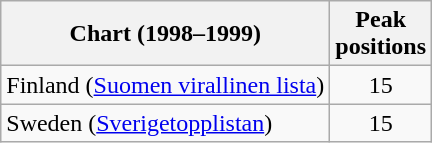<table class="wikitable">
<tr>
<th>Chart (1998–1999)</th>
<th>Peak<br>positions</th>
</tr>
<tr>
<td>Finland (<a href='#'>Suomen virallinen lista</a>)</td>
<td align="center">15</td>
</tr>
<tr>
<td>Sweden (<a href='#'>Sverigetopplistan</a>)</td>
<td align="center">15</td>
</tr>
</table>
